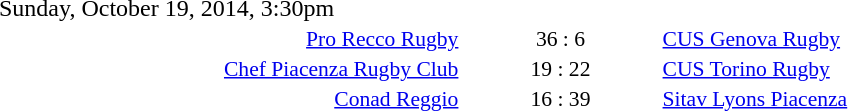<table style="width:70%;" cellspacing="1">
<tr>
<th width=35%></th>
<th width=15%></th>
<th></th>
</tr>
<tr>
<td>Sunday, October 19, 2014, 3:30pm</td>
</tr>
<tr style=font-size:90%>
<td align=right><a href='#'>Pro Recco Rugby</a></td>
<td align=center>36 : 6</td>
<td><a href='#'>CUS Genova Rugby</a></td>
</tr>
<tr style=font-size:90%>
<td align=right><a href='#'>Chef Piacenza Rugby Club</a></td>
<td align=center>19 : 22</td>
<td><a href='#'>CUS Torino Rugby</a></td>
</tr>
<tr style=font-size:90%>
<td align=right><a href='#'>Conad Reggio</a></td>
<td align=center>16 : 39</td>
<td><a href='#'>Sitav Lyons Piacenza</a></td>
</tr>
</table>
